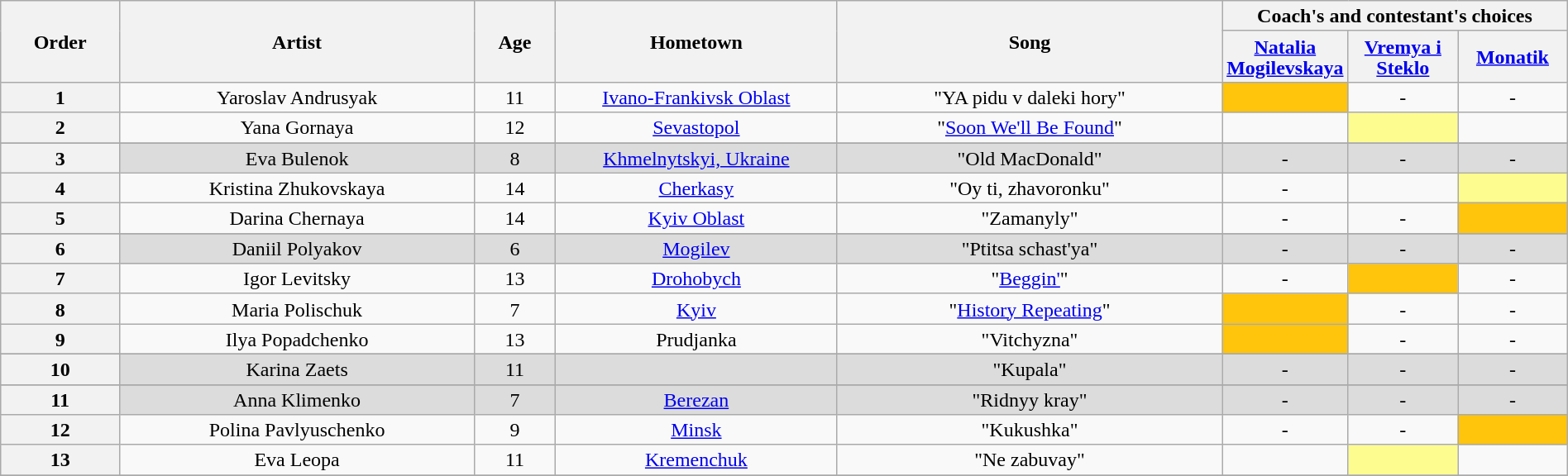<table class="wikitable" style="text-align:center; line-height:17px; width:100%;">
<tr>
<th scope="col" rowspan="2" style="width=05%;">Order</th>
<th scope="col" rowspan="2" style="width=20%;">Artist</th>
<th scope="col" rowspan="2" style="width=05%;">Age</th>
<th scope="col" rowspan="2" style="width:18%;">Hometown</th>
<th scope="col" rowspan="2" style="width=22%;">Song</th>
<th scope="col" colspan="4" style="width=28%;">Coach's and contestant's choices</th>
</tr>
<tr>
<th width="07%"><a href='#'>Natalia Mogilevskaya</a></th>
<th width="07%"><a href='#'>Vremya i Steklo</a></th>
<th width="07%"><a href='#'>Monatik</a></th>
</tr>
<tr id="3_1">
<th>1</th>
<td>Yaroslav Andrusyak</td>
<td>11</td>
<td><a href='#'>Ivano-Frankivsk Oblast</a></td>
<td>"YA pidu v daleki hory"</td>
<td style="background:#ffc40c;"><strong></strong></td>
<td>-</td>
<td>-</td>
</tr>
<tr id="3_2">
<th>2</th>
<td>Yana Gornaya</td>
<td>12</td>
<td><a href='#'>Sevastopol</a></td>
<td>"<a href='#'>Soon We'll Be Found</a>"</td>
<td><strong></strong></td>
<td style="background:#fdfc8f;"><strong></strong></td>
<td><strong></strong></td>
</tr>
<tr>
</tr>
<tr style="background:#DCDCDC;">
<th>3</th>
<td>Eva Bulenok</td>
<td>8</td>
<td><a href='#'>Khmelnytskyi, Ukraine</a></td>
<td>"Old MacDonald"</td>
<td>-</td>
<td>-</td>
<td>-</td>
</tr>
<tr id="3_4">
<th>4</th>
<td>Kristina Zhukovskaya</td>
<td>14</td>
<td><a href='#'>Cherkasy</a></td>
<td>"Oy ti, zhavoronku"</td>
<td>-</td>
<td><strong></strong></td>
<td style="background:#fdfc8f;"><strong></strong></td>
</tr>
<tr id="3_5">
<th>5</th>
<td>Darina Chernaya</td>
<td>14</td>
<td><a href='#'>Kyiv Oblast</a></td>
<td>"Zamanyly"</td>
<td>-</td>
<td>-</td>
<td style="background:#ffc40c;"><strong></strong></td>
</tr>
<tr>
</tr>
<tr style="background:#DCDCDC;">
<th>6</th>
<td>Daniil Polyakov</td>
<td>6</td>
<td><a href='#'>Mogilev</a></td>
<td>"Ptitsa schast'ya"</td>
<td>-</td>
<td>-</td>
<td>-</td>
</tr>
<tr id="3_7">
<th>7</th>
<td>Igor Levitsky</td>
<td>13</td>
<td><a href='#'>Drohobych</a></td>
<td>"<a href='#'>Beggin'</a>"</td>
<td>-</td>
<td style="background:#ffc40c;"><strong></strong></td>
<td>-</td>
</tr>
<tr id="3_8">
<th>8</th>
<td>Maria Polischuk</td>
<td>7</td>
<td><a href='#'>Kyiv</a></td>
<td>"<a href='#'>History Repeating</a>"</td>
<td style="background:#ffc40c;"><strong></strong></td>
<td>-</td>
<td>-</td>
</tr>
<tr id="3_9">
<th>9</th>
<td>Ilya Popadchenko</td>
<td>13</td>
<td>Prudjanka</td>
<td>"Vitchyzna"</td>
<td style="background:#ffc40c;"><strong></strong></td>
<td>-</td>
<td>-</td>
</tr>
<tr>
</tr>
<tr style="background:#DCDCDC;">
<th>10</th>
<td>Karina Zaets</td>
<td>11</td>
<td></td>
<td>"Kupala"</td>
<td>-</td>
<td>-</td>
<td>-</td>
</tr>
<tr>
</tr>
<tr style="background:#DCDCDC;">
<th>11</th>
<td>Anna Klimenko</td>
<td>7</td>
<td><a href='#'>Berezan</a></td>
<td>"Ridnyy kray"</td>
<td>-</td>
<td>-</td>
<td>-</td>
</tr>
<tr id="3_12">
<th>12</th>
<td>Polina Pavlyuschenko</td>
<td>9</td>
<td><a href='#'>Minsk</a></td>
<td>"Kukushka"</td>
<td>-</td>
<td>-</td>
<td style="background:#ffc40c;"><strong></strong></td>
</tr>
<tr id="3_13">
<th>13</th>
<td>Eva Leopa</td>
<td>11</td>
<td><a href='#'>Kremenchuk</a></td>
<td>"Ne zabuvay"</td>
<td><strong></strong></td>
<td style="background:#fdfc8f;"><strong></strong></td>
<td><strong></strong></td>
</tr>
<tr>
</tr>
</table>
